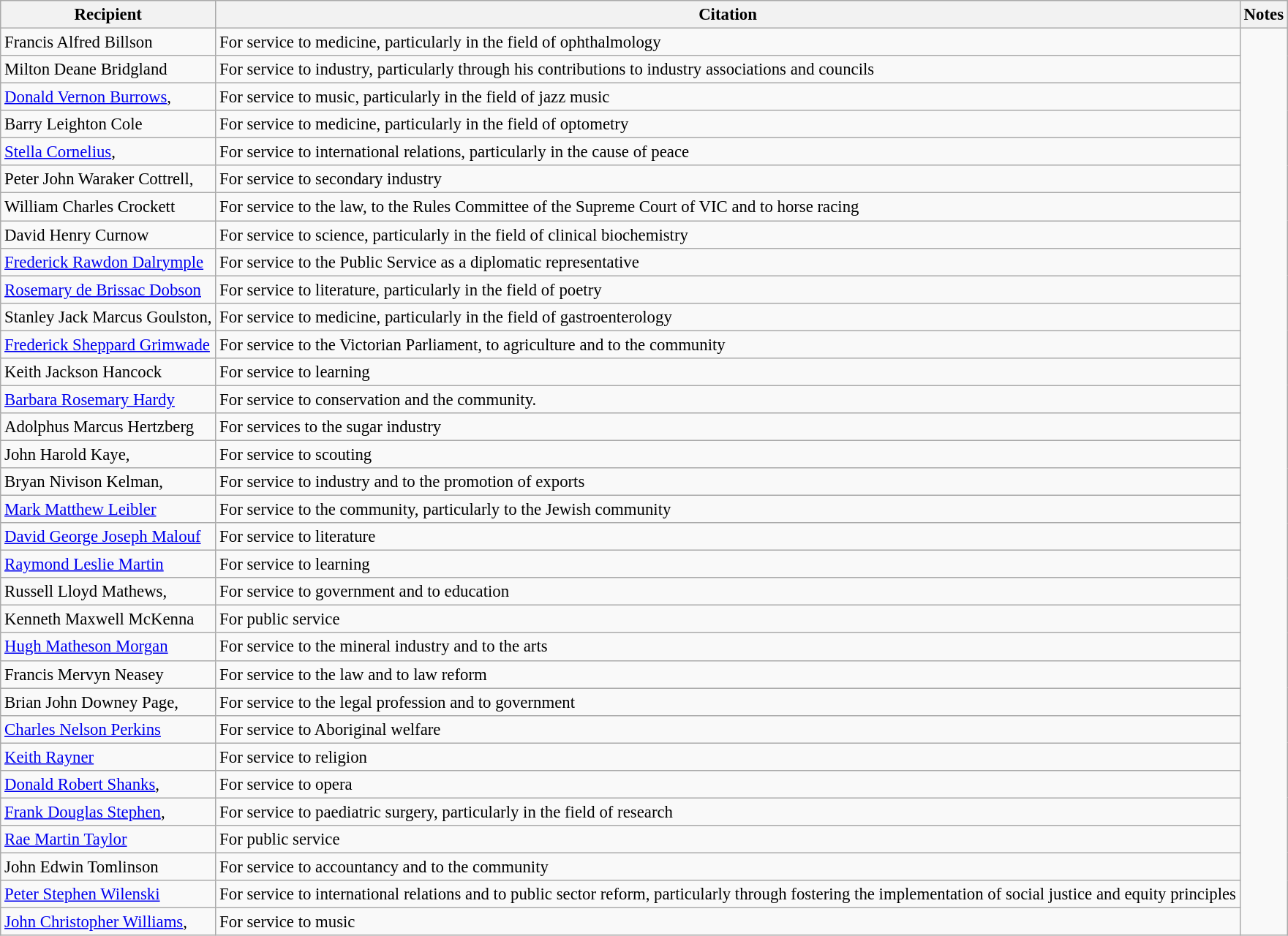<table class="wikitable" style="font-size:95%;">
<tr>
<th>Recipient</th>
<th>Citation</th>
<th>Notes</th>
</tr>
<tr>
<td> Francis Alfred Billson</td>
<td>For service to medicine, particularly in the field of ophthalmology</td>
<td rowspan=50></td>
</tr>
<tr>
<td>Milton Deane Bridgland</td>
<td>For service to industry, particularly through his contributions to industry associations and councils</td>
</tr>
<tr>
<td><a href='#'>Donald Vernon Burrows</a>, </td>
<td>For service to music, particularly in the field of jazz music</td>
</tr>
<tr>
<td> Barry Leighton Cole</td>
<td>For service to medicine, particularly in the field of optometry</td>
</tr>
<tr>
<td><a href='#'>Stella Cornelius</a>, </td>
<td>For service to international relations, particularly in the cause of peace</td>
</tr>
<tr>
<td>Peter John Waraker Cottrell, </td>
<td>For service to secondary industry</td>
</tr>
<tr>
<td> William Charles Crockett</td>
<td>For service to the law, to the Rules Committee of the Supreme Court of VIC and to horse racing</td>
</tr>
<tr>
<td> David Henry Curnow</td>
<td>For service to science, particularly in the field of clinical biochemistry</td>
</tr>
<tr>
<td> <a href='#'>Frederick Rawdon Dalrymple</a></td>
<td>For service to the Public Service as a diplomatic representative</td>
</tr>
<tr>
<td><a href='#'>Rosemary de Brissac Dobson</a></td>
<td>For service to literature, particularly in the field of poetry</td>
</tr>
<tr>
<td> Stanley Jack Marcus Goulston, </td>
<td>For service to medicine, particularly in the field of gastroenterology</td>
</tr>
<tr>
<td> <a href='#'>Frederick Sheppard Grimwade</a></td>
<td>For service to the Victorian Parliament, to agriculture and to the community</td>
</tr>
<tr>
<td> Keith Jackson Hancock</td>
<td>For service to learning</td>
</tr>
<tr>
<td><a href='#'>Barbara Rosemary Hardy</a></td>
<td>For service to conservation and the community.</td>
</tr>
<tr>
<td> Adolphus Marcus Hertzberg</td>
<td>For services to the sugar industry</td>
</tr>
<tr>
<td>John Harold Kaye, </td>
<td>For service to scouting</td>
</tr>
<tr>
<td>Bryan Nivison Kelman, </td>
<td>For service to industry and to the promotion of exports</td>
</tr>
<tr>
<td><a href='#'>Mark Matthew Leibler</a></td>
<td>For service to the community, particularly to the Jewish community</td>
</tr>
<tr>
<td><a href='#'>David George Joseph Malouf</a></td>
<td>For service to literature</td>
</tr>
<tr>
<td> <a href='#'>Raymond Leslie Martin</a></td>
<td>For service to learning</td>
</tr>
<tr>
<td> Russell Lloyd Mathews, </td>
<td>For service to government and to education</td>
</tr>
<tr>
<td>Kenneth Maxwell McKenna</td>
<td>For public service</td>
</tr>
<tr>
<td><a href='#'>Hugh Matheson Morgan</a></td>
<td>For service to the mineral industry and to the arts</td>
</tr>
<tr>
<td> Francis Mervyn Neasey</td>
<td>For service to the law and to law reform</td>
</tr>
<tr>
<td>Brian John Downey Page, </td>
<td>For service to the legal profession and to government</td>
</tr>
<tr>
<td><a href='#'>Charles Nelson Perkins</a></td>
<td>For service to Aboriginal welfare</td>
</tr>
<tr>
<td> <a href='#'>Keith Rayner</a></td>
<td>For service to religion</td>
</tr>
<tr>
<td><a href='#'>Donald Robert Shanks</a>, </td>
<td>For service to opera</td>
</tr>
<tr>
<td> <a href='#'>Frank Douglas Stephen</a>, </td>
<td>For service to paediatric surgery, particularly in the field of research</td>
</tr>
<tr>
<td><a href='#'>Rae Martin Taylor</a></td>
<td>For public service</td>
</tr>
<tr>
<td>John Edwin Tomlinson</td>
<td>For service to accountancy and to the community</td>
</tr>
<tr>
<td> <a href='#'>Peter Stephen Wilenski</a></td>
<td>For service to international relations and to public sector reform, particularly through fostering the implementation of social justice and equity principles</td>
</tr>
<tr>
<td><a href='#'>John Christopher Williams</a>, </td>
<td>For service to music</td>
</tr>
</table>
